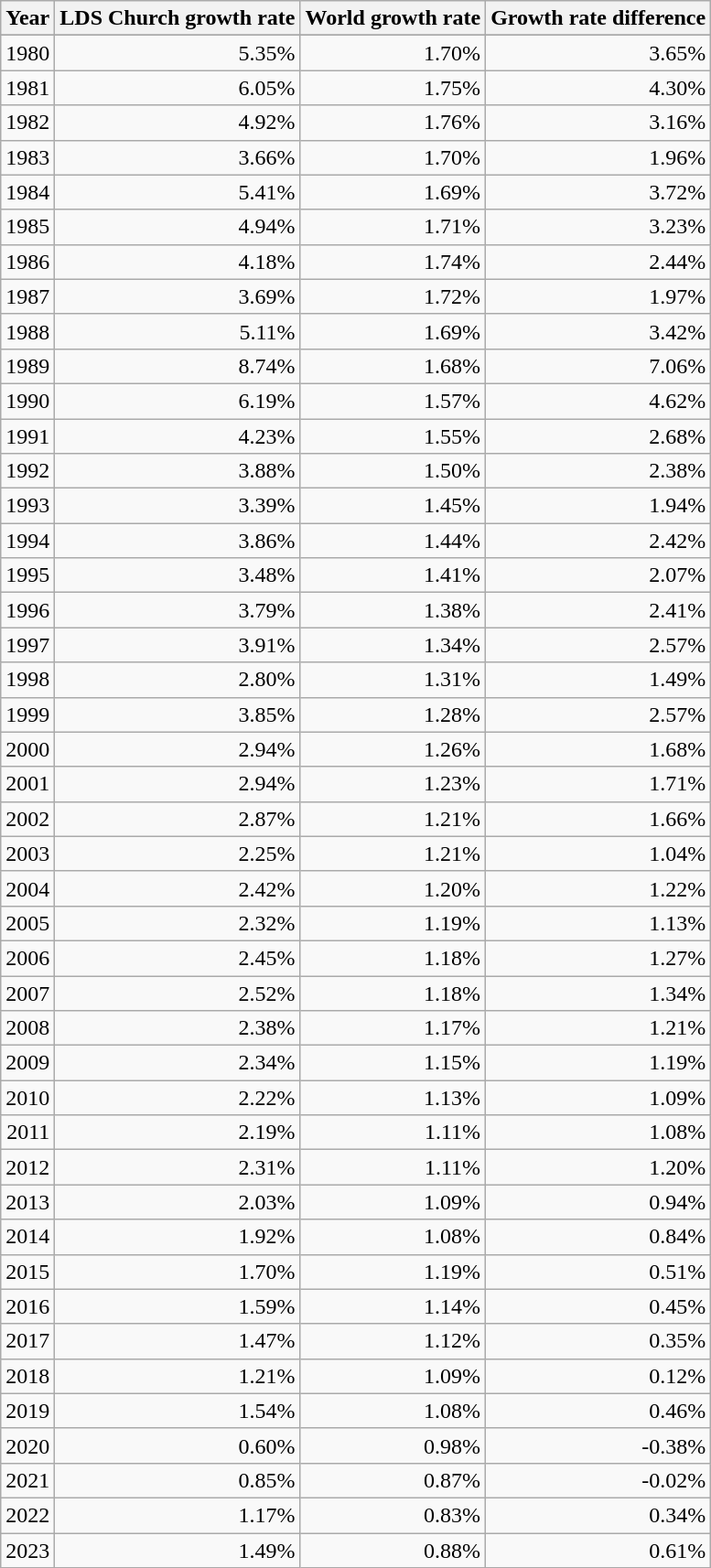<table class="wikitable sortable" style="text-align:right">
<tr>
<th>Year</th>
<th>LDS Church growth rate</th>
<th>World growth rate</th>
<th>Growth rate difference</th>
</tr>
<tr>
</tr>
<tr>
<td>1980</td>
<td>5.35%</td>
<td>1.70%</td>
<td>3.65%</td>
</tr>
<tr>
<td>1981</td>
<td>6.05%</td>
<td>1.75%</td>
<td>4.30%</td>
</tr>
<tr>
<td>1982</td>
<td>4.92%</td>
<td>1.76%</td>
<td>3.16%</td>
</tr>
<tr>
<td>1983</td>
<td>3.66%</td>
<td>1.70%</td>
<td>1.96%</td>
</tr>
<tr>
<td>1984</td>
<td>5.41%</td>
<td>1.69%</td>
<td>3.72%</td>
</tr>
<tr>
<td>1985</td>
<td>4.94%</td>
<td>1.71%</td>
<td>3.23%</td>
</tr>
<tr>
<td>1986</td>
<td>4.18%</td>
<td>1.74%</td>
<td>2.44%</td>
</tr>
<tr>
<td>1987</td>
<td>3.69%</td>
<td>1.72%</td>
<td>1.97%</td>
</tr>
<tr>
<td>1988</td>
<td>5.11%</td>
<td>1.69%</td>
<td>3.42%</td>
</tr>
<tr>
<td>1989</td>
<td>8.74%</td>
<td>1.68%</td>
<td>7.06%</td>
</tr>
<tr>
<td>1990</td>
<td>6.19%</td>
<td>1.57%</td>
<td>4.62%</td>
</tr>
<tr>
<td>1991</td>
<td>4.23%</td>
<td>1.55%</td>
<td>2.68%</td>
</tr>
<tr>
<td>1992</td>
<td>3.88%</td>
<td>1.50%</td>
<td>2.38%</td>
</tr>
<tr>
<td>1993</td>
<td>3.39%</td>
<td>1.45%</td>
<td>1.94%</td>
</tr>
<tr>
<td>1994</td>
<td>3.86%</td>
<td>1.44%</td>
<td>2.42%</td>
</tr>
<tr>
<td>1995</td>
<td>3.48%</td>
<td>1.41%</td>
<td>2.07%</td>
</tr>
<tr>
<td>1996</td>
<td>3.79%</td>
<td>1.38%</td>
<td>2.41%</td>
</tr>
<tr>
<td>1997</td>
<td>3.91%</td>
<td>1.34%</td>
<td>2.57%</td>
</tr>
<tr>
<td>1998</td>
<td>2.80%</td>
<td>1.31%</td>
<td>1.49%</td>
</tr>
<tr>
<td>1999</td>
<td>3.85%</td>
<td>1.28%</td>
<td>2.57%</td>
</tr>
<tr>
<td>2000</td>
<td>2.94%</td>
<td>1.26%</td>
<td>1.68%</td>
</tr>
<tr>
<td>2001</td>
<td>2.94%</td>
<td>1.23%</td>
<td>1.71%</td>
</tr>
<tr>
<td>2002</td>
<td>2.87%</td>
<td>1.21%</td>
<td>1.66%</td>
</tr>
<tr>
<td>2003</td>
<td>2.25%</td>
<td>1.21%</td>
<td>1.04%</td>
</tr>
<tr>
<td>2004</td>
<td>2.42%</td>
<td>1.20%</td>
<td>1.22%</td>
</tr>
<tr>
<td>2005</td>
<td>2.32%</td>
<td>1.19%</td>
<td>1.13%</td>
</tr>
<tr>
<td>2006</td>
<td>2.45%</td>
<td>1.18%</td>
<td>1.27%</td>
</tr>
<tr>
<td>2007</td>
<td>2.52%</td>
<td>1.18%</td>
<td>1.34%</td>
</tr>
<tr>
<td>2008</td>
<td>2.38%</td>
<td>1.17%</td>
<td>1.21%</td>
</tr>
<tr>
<td>2009</td>
<td>2.34%</td>
<td>1.15%</td>
<td>1.19%</td>
</tr>
<tr>
<td>2010</td>
<td>2.22%</td>
<td>1.13%</td>
<td>1.09%</td>
</tr>
<tr>
<td>2011</td>
<td>2.19%</td>
<td>1.11%</td>
<td>1.08%</td>
</tr>
<tr>
<td>2012</td>
<td>2.31%</td>
<td>1.11%</td>
<td>1.20%</td>
</tr>
<tr>
<td>2013</td>
<td>2.03%</td>
<td>1.09%</td>
<td>0.94%</td>
</tr>
<tr>
<td>2014</td>
<td>1.92%</td>
<td>1.08%</td>
<td>0.84%</td>
</tr>
<tr>
<td>2015</td>
<td>1.70%</td>
<td>1.19%</td>
<td>0.51%</td>
</tr>
<tr>
<td>2016</td>
<td>1.59%</td>
<td>1.14%</td>
<td>0.45%</td>
</tr>
<tr>
<td>2017</td>
<td>1.47%</td>
<td>1.12%</td>
<td>0.35%</td>
</tr>
<tr>
<td>2018</td>
<td>1.21%</td>
<td>1.09%</td>
<td>0.12%</td>
</tr>
<tr>
<td>2019</td>
<td>1.54%</td>
<td>1.08%</td>
<td>0.46%</td>
</tr>
<tr>
<td>2020</td>
<td>0.60%</td>
<td>0.98%</td>
<td>-0.38%</td>
</tr>
<tr>
<td>2021</td>
<td>0.85%</td>
<td>0.87%</td>
<td>-0.02%</td>
</tr>
<tr>
<td>2022</td>
<td>1.17%</td>
<td>0.83%</td>
<td>0.34%</td>
</tr>
<tr>
<td>2023</td>
<td>1.49%</td>
<td>0.88%</td>
<td>0.61%</td>
</tr>
</table>
